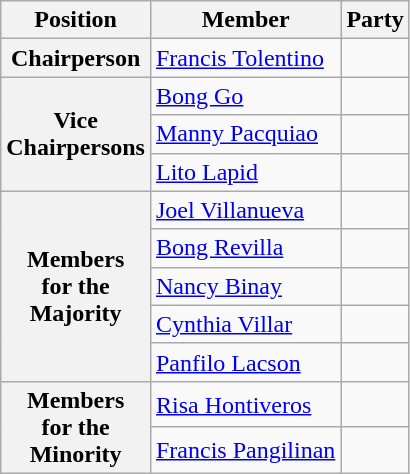<table class="wikitable">
<tr>
<th>Position</th>
<th>Member</th>
<th colspan="2">Party</th>
</tr>
<tr>
<th><strong>Chairperson</strong></th>
<td><a href='#'>Francis Tolentino</a></td>
<td></td>
</tr>
<tr>
<th rowspan=3><strong>Vice<br>Chairpersons</strong></th>
<td><a href='#'>Bong Go</a></td>
<td></td>
</tr>
<tr>
<td><a href='#'>Manny Pacquiao</a></td>
<td></td>
</tr>
<tr>
<td><a href='#'>Lito Lapid</a></td>
<td></td>
</tr>
<tr>
<th rowspan="5"><strong>Members</strong><br><strong>for the</strong><br><strong>Majority</strong></th>
<td><a href='#'>Joel Villanueva</a></td>
<td></td>
</tr>
<tr>
<td><a href='#'>Bong Revilla</a></td>
<td></td>
</tr>
<tr>
<td><a href='#'>Nancy Binay</a></td>
<td></td>
</tr>
<tr>
<td><a href='#'>Cynthia Villar</a></td>
<td></td>
</tr>
<tr>
<td><a href='#'>Panfilo Lacson</a></td>
<td></td>
</tr>
<tr>
<th rowspan=2><strong>Members</strong><br><strong>for the</strong><br><strong>Minority</strong></th>
<td><a href='#'>Risa Hontiveros</a></td>
<td></td>
</tr>
<tr>
<td><a href='#'>Francis Pangilinan</a></td>
<td></td>
</tr>
</table>
